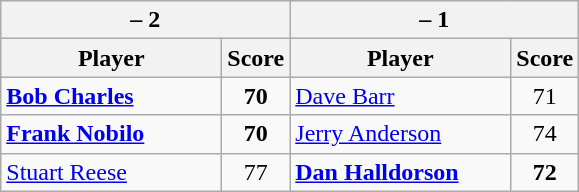<table class=wikitable>
<tr>
<th colspan=2> – 2</th>
<th colspan=2> – 1</th>
</tr>
<tr>
<th width=140>Player</th>
<th>Score</th>
<th width=140>Player</th>
<th>Score</th>
</tr>
<tr>
<td><strong><a href='#'>Bob Charles</a></strong></td>
<td align=center><strong>70</strong></td>
<td><a href='#'>Dave Barr</a></td>
<td align=center>71</td>
</tr>
<tr>
<td><strong><a href='#'>Frank Nobilo</a></strong></td>
<td align=center><strong>70</strong></td>
<td><a href='#'>Jerry Anderson</a></td>
<td align=center>74</td>
</tr>
<tr>
<td><a href='#'>Stuart Reese</a></td>
<td align=center>77</td>
<td><strong><a href='#'>Dan Halldorson</a></strong></td>
<td align=center><strong>72</strong></td>
</tr>
</table>
